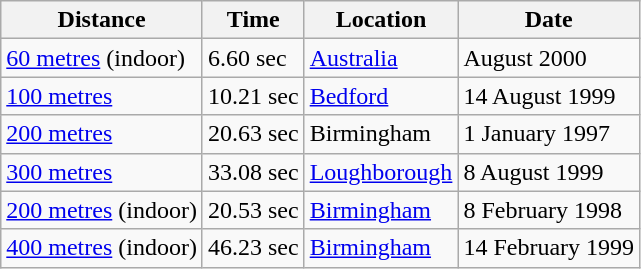<table class="wikitable">
<tr>
<th>Distance</th>
<th>Time</th>
<th>Location</th>
<th>Date</th>
</tr>
<tr>
<td><a href='#'>60 metres</a> (indoor)</td>
<td>6.60 sec</td>
<td><a href='#'>Australia</a></td>
<td>August 2000</td>
</tr>
<tr>
<td><a href='#'>100 metres</a></td>
<td>10.21 sec</td>
<td><a href='#'>Bedford</a></td>
<td>14 August 1999</td>
</tr>
<tr>
<td><a href='#'>200 metres</a></td>
<td>20.63 sec</td>
<td>Birmingham</td>
<td>1 January 1997</td>
</tr>
<tr>
<td><a href='#'>300 metres</a></td>
<td>33.08 sec</td>
<td><a href='#'>Loughborough</a></td>
<td>8 August 1999</td>
</tr>
<tr>
<td><a href='#'>200 metres</a> (indoor)</td>
<td>20.53 sec</td>
<td><a href='#'>Birmingham</a></td>
<td>8 February 1998</td>
</tr>
<tr>
<td><a href='#'>400 metres</a> (indoor)</td>
<td>46.23 sec</td>
<td><a href='#'>Birmingham</a></td>
<td>14 February 1999</td>
</tr>
</table>
